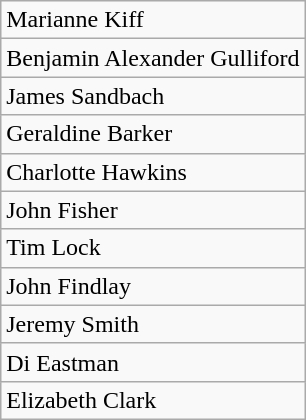<table class="wikitable">
<tr>
<td>Marianne Kiff</td>
</tr>
<tr>
<td>Benjamin Alexander Gulliford</td>
</tr>
<tr>
<td>James Sandbach</td>
</tr>
<tr>
<td>Geraldine Barker</td>
</tr>
<tr>
<td>Charlotte Hawkins</td>
</tr>
<tr>
<td>John Fisher</td>
</tr>
<tr>
<td>Tim Lock</td>
</tr>
<tr>
<td>John Findlay</td>
</tr>
<tr>
<td>Jeremy Smith</td>
</tr>
<tr>
<td>Di Eastman</td>
</tr>
<tr>
<td>Elizabeth Clark</td>
</tr>
</table>
